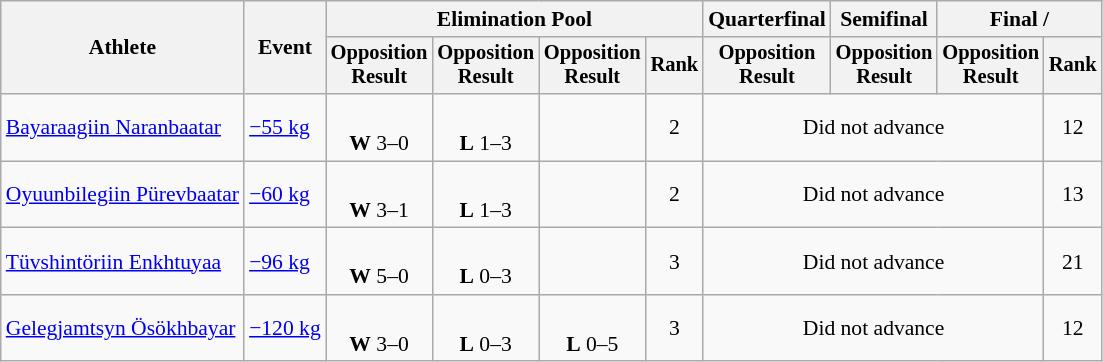<table class="wikitable" style="font-size:90%">
<tr>
<th rowspan="2">Athlete</th>
<th rowspan="2">Event</th>
<th colspan=4>Elimination Pool</th>
<th>Quarterfinal</th>
<th>Semifinal</th>
<th colspan=2>Final / </th>
</tr>
<tr style="font-size: 95%">
<th>Opposition<br>Result</th>
<th>Opposition<br>Result</th>
<th>Opposition<br>Result</th>
<th>Rank</th>
<th>Opposition<br>Result</th>
<th>Opposition<br>Result</th>
<th>Opposition<br>Result</th>
<th>Rank</th>
</tr>
<tr align=center>
<td align=left><a href='#'>Bayaraagiin Naranbaatar</a></td>
<td align=left><a href='#'>−55 kg</a></td>
<td><br><strong>W</strong> 3–0 <sup></sup></td>
<td><br><strong>L</strong> 1–3 <sup></sup></td>
<td></td>
<td>2</td>
<td colspan=3>Did not advance</td>
<td>12</td>
</tr>
<tr align=center>
<td align=left><a href='#'>Oyuunbilegiin Pürevbaatar</a></td>
<td align=left><a href='#'>−60 kg</a></td>
<td><br><strong>W</strong> 3–1 <sup></sup></td>
<td><br><strong>L</strong> 1–3 <sup></sup></td>
<td></td>
<td>2</td>
<td colspan=3>Did not advance</td>
<td>13</td>
</tr>
<tr align=center>
<td align=left><a href='#'>Tüvshintöriin Enkhtuyaa</a></td>
<td align=left><a href='#'>−96 kg</a></td>
<td><br><strong>W</strong> 5–0 <sup></sup></td>
<td><br><strong>L</strong> 0–3 <sup></sup></td>
<td></td>
<td>3</td>
<td colspan=3>Did not advance</td>
<td>21</td>
</tr>
<tr align=center>
<td align=left><a href='#'>Gelegjamtsyn Ösökhbayar</a></td>
<td align=left><a href='#'>−120 kg</a></td>
<td><br><strong>W</strong> 3–0 <sup></sup></td>
<td><br><strong>L</strong> 0–3 <sup></sup></td>
<td><br><strong>L</strong> 0–5 <sup></sup></td>
<td>3</td>
<td colspan=3>Did not advance</td>
<td>12</td>
</tr>
</table>
